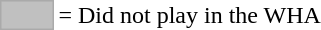<table>
<tr>
<td style="background-color:#C0C0C0; border:1px solid #aaaaaa; width:2em;"></td>
<td>= Did not play in the WHA</td>
</tr>
</table>
